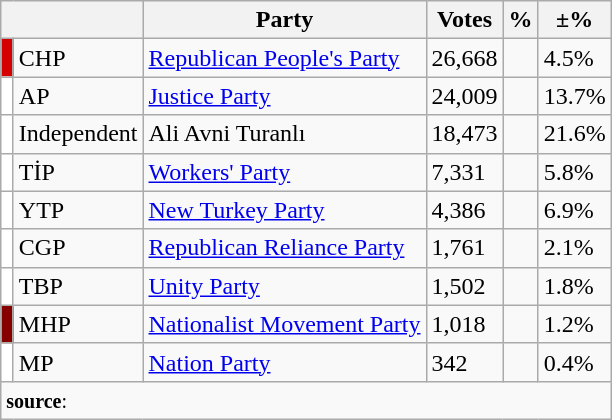<table class="wikitable">
<tr>
<th colspan="2"></th>
<th>Party</th>
<th>Votes</th>
<th>%</th>
<th>±%</th>
</tr>
<tr align="left">
<td bgcolor="#D50000" width="1"></td>
<td>CHP</td>
<td><a href='#'>Republican People's Party</a></td>
<td>26,668</td>
<td></td>
<td> 4.5%</td>
</tr>
<tr align="left">
<td bgcolor="#FFFFFF" width="1"></td>
<td>AP</td>
<td><a href='#'>Justice Party</a></td>
<td>24,009</td>
<td></td>
<td> 13.7%</td>
</tr>
<tr>
<td bgcolor="#FFFFFF" width="1"></td>
<td>Independent</td>
<td>Ali Avni Turanlı</td>
<td>18,473</td>
<td></td>
<td> 21.6%</td>
</tr>
<tr>
<td bgcolor="#FFFFFF" width="1"></td>
<td>TİP</td>
<td><a href='#'>Workers' Party</a></td>
<td>7,331</td>
<td></td>
<td> 5.8%</td>
</tr>
<tr>
<td bgcolor="#FFFFFF" width="1"></td>
<td>YTP</td>
<td><a href='#'>New Turkey Party</a></td>
<td>4,386</td>
<td></td>
<td> 6.9%</td>
</tr>
<tr>
<td bgcolor="#FFFFFF" width="1"></td>
<td>CGP</td>
<td><a href='#'>Republican Reliance Party</a></td>
<td>1,761</td>
<td></td>
<td> 2.1%</td>
</tr>
<tr>
<td bgcolor="#FFFFFF" width="1"></td>
<td>TBP</td>
<td><a href='#'>Unity Party</a></td>
<td>1,502</td>
<td></td>
<td> 1.8%</td>
</tr>
<tr>
<td bgcolor="#870000" width="1"></td>
<td>MHP</td>
<td><a href='#'>Nationalist Movement Party</a></td>
<td>1,018</td>
<td></td>
<td> 1.2%</td>
</tr>
<tr>
<td bgcolor="#FFFFFF" width="1"></td>
<td>MP</td>
<td><a href='#'>Nation Party</a></td>
<td>342</td>
<td></td>
<td> 0.4%</td>
</tr>
<tr>
<td colspan="9" align="left"><small><strong>source</strong>: </small></td>
</tr>
</table>
